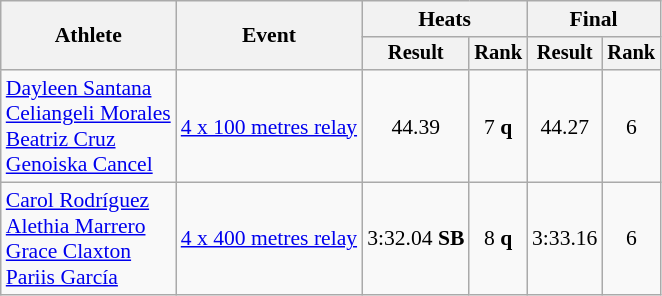<table class=wikitable style="font-size:90%">
<tr>
<th rowspan="2">Athlete</th>
<th rowspan="2">Event</th>
<th colspan="2">Heats</th>
<th colspan="2">Final</th>
</tr>
<tr style="font-size:95%">
<th>Result</th>
<th>Rank</th>
<th>Result</th>
<th>Rank</th>
</tr>
<tr align=center>
<td align=left><a href='#'>Dayleen Santana</a><br><a href='#'>Celiangeli Morales</a><br><a href='#'>Beatriz Cruz</a><br><a href='#'>Genoiska Cancel</a></td>
<td align=left><a href='#'>4 x 100 metres relay</a></td>
<td>44.39</td>
<td>7 <strong>q</strong></td>
<td>44.27</td>
<td>6</td>
</tr>
<tr align=center>
<td align=left><a href='#'>Carol Rodríguez</a><br><a href='#'>Alethia Marrero</a><br><a href='#'>Grace Claxton</a><br><a href='#'>Pariis García</a></td>
<td align=left><a href='#'>4 x 400 metres relay</a></td>
<td>3:32.04 <strong>SB</strong></td>
<td>8 <strong>q</strong></td>
<td>3:33.16</td>
<td>6</td>
</tr>
</table>
